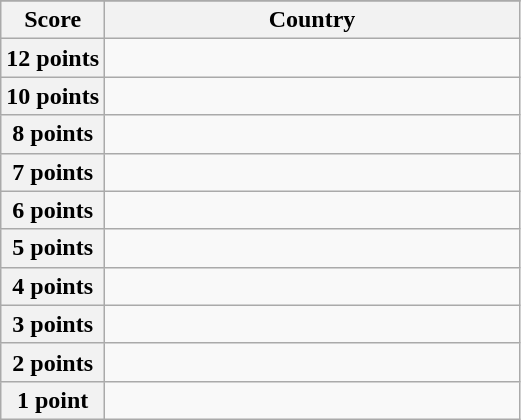<table class="wikitable">
<tr>
</tr>
<tr>
<th scope="col" width="20%">Score</th>
<th scope="col">Country</th>
</tr>
<tr>
<th scope="row">12 points</th>
<td></td>
</tr>
<tr>
<th scope="row">10 points</th>
<td></td>
</tr>
<tr>
<th scope="row">8 points</th>
<td></td>
</tr>
<tr>
<th scope="row">7 points</th>
<td></td>
</tr>
<tr>
<th scope="row">6 points</th>
<td></td>
</tr>
<tr>
<th scope="row">5 points</th>
<td></td>
</tr>
<tr>
<th scope="row">4 points</th>
<td></td>
</tr>
<tr>
<th scope="row">3 points</th>
<td></td>
</tr>
<tr>
<th scope="row">2 points</th>
<td></td>
</tr>
<tr>
<th scope="row">1 point</th>
<td></td>
</tr>
</table>
